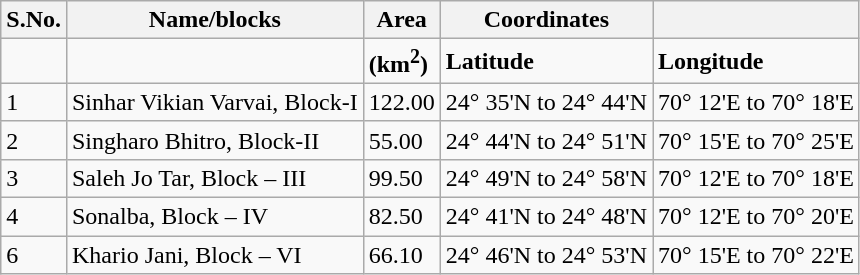<table class="wikitable">
<tr>
<th>S.No.</th>
<th>Name/blocks</th>
<th>Area</th>
<th>Coordinates</th>
<th></th>
</tr>
<tr>
<td></td>
<td></td>
<td><strong>(km<sup>2</sup>)</strong></td>
<td><strong>Latitude</strong></td>
<td><strong>Longitude</strong></td>
</tr>
<tr>
<td>1</td>
<td>Sinhar Vikian Varvai, Block-I</td>
<td>122.00</td>
<td>24° 35'N to 24° 44'N</td>
<td>70° 12'E to 70° 18'E</td>
</tr>
<tr>
<td>2</td>
<td>Singharo Bhitro, Block-II</td>
<td>55.00</td>
<td>24° 44'N to 24° 51'N</td>
<td>70° 15'E to 70° 25'E</td>
</tr>
<tr>
<td>3</td>
<td>Saleh Jo Tar, Block – III</td>
<td>99.50</td>
<td>24° 49'N to 24° 58'N</td>
<td>70° 12'E to 70° 18'E</td>
</tr>
<tr>
<td>4</td>
<td>Sonalba, Block – IV</td>
<td>82.50</td>
<td>24° 41'N to 24° 48'N</td>
<td>70° 12'E to 70° 20'E</td>
</tr>
<tr>
<td>6</td>
<td>Khario Jani, Block – VI</td>
<td>66.10</td>
<td>24° 46'N to 24° 53'N</td>
<td>70° 15'E to 70° 22'E</td>
</tr>
</table>
